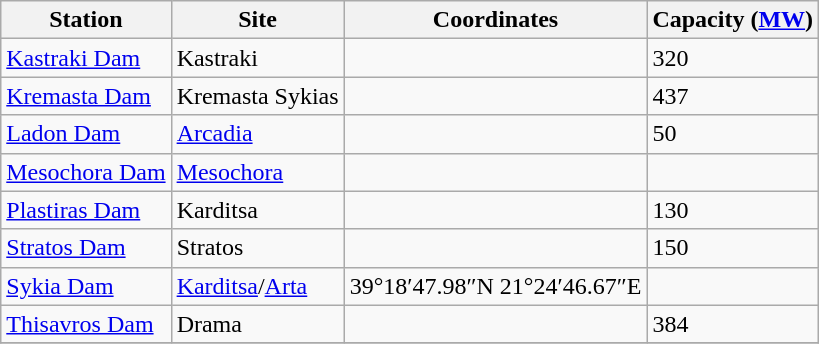<table class="wikitable sortable">
<tr>
<th>Station</th>
<th>Site</th>
<th>Coordinates</th>
<th>Capacity (<a href='#'>MW</a>)</th>
</tr>
<tr>
<td><a href='#'>Kastraki Dam</a></td>
<td>Kastraki</td>
<td></td>
<td>320</td>
</tr>
<tr>
<td><a href='#'>Kremasta Dam</a></td>
<td>Kremasta Sykias</td>
<td></td>
<td>437</td>
</tr>
<tr>
<td><a href='#'>Ladon Dam</a></td>
<td><a href='#'>Arcadia</a></td>
<td></td>
<td>50</td>
</tr>
<tr>
<td><a href='#'>Mesochora Dam</a></td>
<td><a href='#'>Mesochora</a></td>
<td></td>
<td></td>
</tr>
<tr>
<td><a href='#'>Plastiras Dam</a></td>
<td>Karditsa</td>
<td></td>
<td>130</td>
</tr>
<tr>
<td><a href='#'>Stratos Dam</a></td>
<td>Stratos</td>
<td></td>
<td>150</td>
</tr>
<tr>
<td><a href='#'>Sykia Dam</a></td>
<td><a href='#'>Karditsa</a>/<a href='#'>Arta</a></td>
<td>39°18′47.98″N 21°24′46.67″E</td>
<td></td>
</tr>
<tr>
<td><a href='#'>Thisavros Dam</a></td>
<td>Drama</td>
<td></td>
<td>384</td>
</tr>
<tr>
</tr>
</table>
